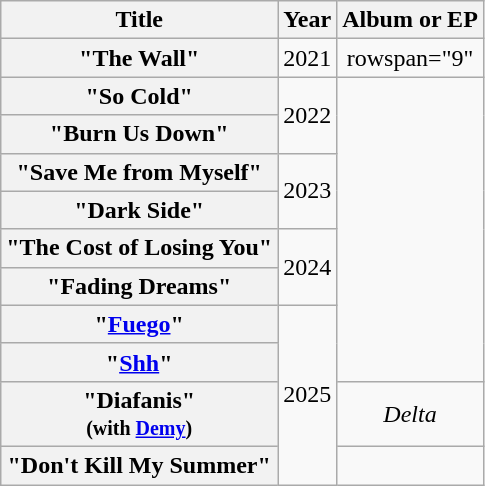<table class="wikitable plainrowheaders" style="text-align:center;">
<tr>
<th>Title</th>
<th>Year</th>
<th>Album or EP</th>
</tr>
<tr>
<th scope="row">"The Wall"</th>
<td>2021</td>
<td>rowspan="9" </td>
</tr>
<tr>
<th scope="row">"So Cold"</th>
<td rowspan="2">2022</td>
</tr>
<tr>
<th scope="row">"Burn Us Down"</th>
</tr>
<tr>
<th scope="row">"Save Me from Myself"</th>
<td rowspan="2">2023</td>
</tr>
<tr>
<th scope="row">"Dark Side"</th>
</tr>
<tr>
<th scope="row">"The Cost of Losing You"</th>
<td rowspan="2">2024</td>
</tr>
<tr>
<th scope="row">"Fading Dreams"</th>
</tr>
<tr>
<th scope="row">"<a href='#'>Fuego</a>"</th>
<td rowspan="4">2025</td>
</tr>
<tr>
<th scope="row">"<a href='#'>Shh</a>"</th>
</tr>
<tr>
<th scope="row">"Diafanis" <br><small>(with <a href='#'>Demy</a>)</small></th>
<td><em>Delta</em></td>
</tr>
<tr>
<th scope="row">"Don't Kill My Summer"</th>
<td></td>
</tr>
</table>
